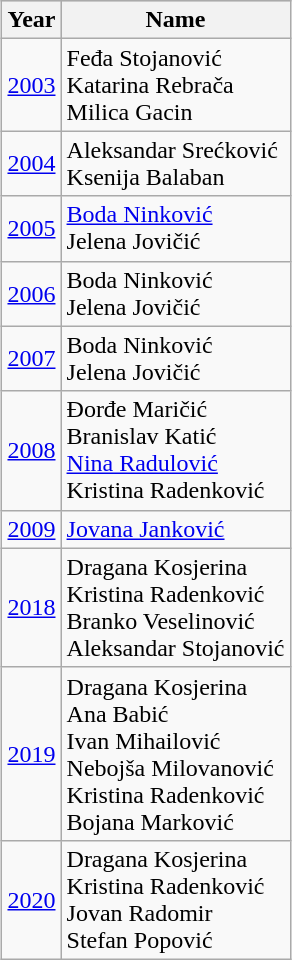<table class="wikitable" style="margin:1em auto;">
<tr bgcolor="#CCCCCC">
<th>Year</th>
<th>Name</th>
</tr>
<tr>
<td><a href='#'>2003</a></td>
<td>Feđa Stojanović<br>Katarina Rebrača<br>Milica Gacin</td>
</tr>
<tr>
<td><a href='#'>2004</a></td>
<td>Aleksandar Srećković<br>Ksenija Balaban</td>
</tr>
<tr>
<td><a href='#'>2005</a></td>
<td><a href='#'>Boda Ninković</a><br>Jelena Jovičić</td>
</tr>
<tr>
<td><a href='#'>2006</a></td>
<td>Boda Ninković<br>Jelena Jovičić</td>
</tr>
<tr>
<td><a href='#'>2007</a></td>
<td>Boda Ninković<br>Jelena Jovičić</td>
</tr>
<tr>
<td><a href='#'>2008</a></td>
<td>Đorđe Maričić<br>Branislav Katić<br><a href='#'>Nina Radulović</a><br>Kristina Radenković</td>
</tr>
<tr>
<td><a href='#'>2009</a></td>
<td><a href='#'>Jovana Janković</a></td>
</tr>
<tr>
<td><a href='#'>2018</a></td>
<td>Dragana Kosjerina<br>Kristina Radenković<br>Branko Veselinović<br>Aleksandar Stojanović</td>
</tr>
<tr>
<td><a href='#'>2019</a></td>
<td>Dragana Kosjerina<br>Ana Babić<br>Ivan Mihailović<br>Nebojša Milovanović<br>Kristina Radenković<br>Bojana Marković</td>
</tr>
<tr>
<td><a href='#'>2020</a></td>
<td>Dragana Kosjerina<br>Kristina Radenković<br>Jovan Radomir<br>Stefan Popović</td>
</tr>
</table>
